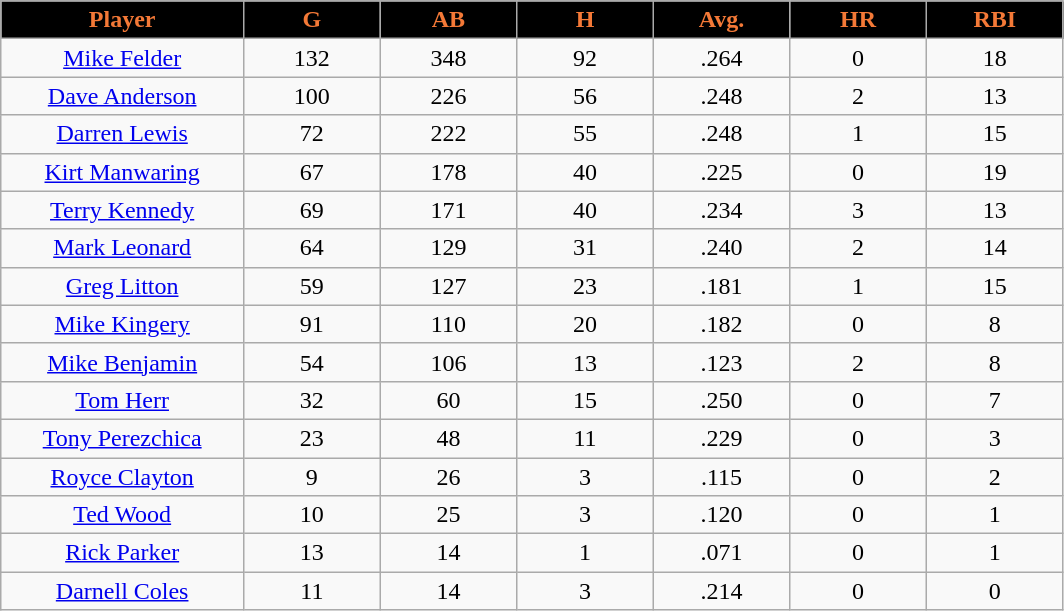<table class="wikitable sortable">
<tr>
<th style="background:black;color:#f47937;" width="16%">Player</th>
<th style="background:black;color:#f47937;" width="9%">G</th>
<th style="background:black;color:#f47937;" width="9%">AB</th>
<th style="background:black;color:#f47937;" width="9%">H</th>
<th style="background:black;color:#f47937;" width="9%">Avg.</th>
<th style="background:black;color:#f47937;" width="9%">HR</th>
<th style="background:black;color:#f47937;" width="9%">RBI</th>
</tr>
<tr align="center">
<td><a href='#'>Mike Felder</a></td>
<td>132</td>
<td>348</td>
<td>92</td>
<td>.264</td>
<td>0</td>
<td>18</td>
</tr>
<tr align=center>
<td><a href='#'>Dave Anderson</a></td>
<td>100</td>
<td>226</td>
<td>56</td>
<td>.248</td>
<td>2</td>
<td>13</td>
</tr>
<tr align=center>
<td><a href='#'>Darren Lewis</a></td>
<td>72</td>
<td>222</td>
<td>55</td>
<td>.248</td>
<td>1</td>
<td>15</td>
</tr>
<tr align=center>
<td><a href='#'>Kirt Manwaring</a></td>
<td>67</td>
<td>178</td>
<td>40</td>
<td>.225</td>
<td>0</td>
<td>19</td>
</tr>
<tr align=center>
<td><a href='#'>Terry Kennedy</a></td>
<td>69</td>
<td>171</td>
<td>40</td>
<td>.234</td>
<td>3</td>
<td>13</td>
</tr>
<tr align=center>
<td><a href='#'>Mark Leonard</a></td>
<td>64</td>
<td>129</td>
<td>31</td>
<td>.240</td>
<td>2</td>
<td>14</td>
</tr>
<tr align=center>
<td><a href='#'>Greg Litton</a></td>
<td>59</td>
<td>127</td>
<td>23</td>
<td>.181</td>
<td>1</td>
<td>15</td>
</tr>
<tr align=center>
<td><a href='#'>Mike Kingery</a></td>
<td>91</td>
<td>110</td>
<td>20</td>
<td>.182</td>
<td>0</td>
<td>8</td>
</tr>
<tr align=center>
<td><a href='#'>Mike Benjamin</a></td>
<td>54</td>
<td>106</td>
<td>13</td>
<td>.123</td>
<td>2</td>
<td>8</td>
</tr>
<tr align=center>
<td><a href='#'>Tom Herr</a></td>
<td>32</td>
<td>60</td>
<td>15</td>
<td>.250</td>
<td>0</td>
<td>7</td>
</tr>
<tr align=center>
<td><a href='#'>Tony Perezchica</a></td>
<td>23</td>
<td>48</td>
<td>11</td>
<td>.229</td>
<td>0</td>
<td>3</td>
</tr>
<tr align=center>
<td><a href='#'>Royce Clayton</a></td>
<td>9</td>
<td>26</td>
<td>3</td>
<td>.115</td>
<td>0</td>
<td>2</td>
</tr>
<tr align=center>
<td><a href='#'>Ted Wood</a></td>
<td>10</td>
<td>25</td>
<td>3</td>
<td>.120</td>
<td>0</td>
<td>1</td>
</tr>
<tr align=center>
<td><a href='#'>Rick Parker</a></td>
<td>13</td>
<td>14</td>
<td>1</td>
<td>.071</td>
<td>0</td>
<td>1</td>
</tr>
<tr align=center>
<td><a href='#'>Darnell Coles</a></td>
<td>11</td>
<td>14</td>
<td>3</td>
<td>.214</td>
<td>0</td>
<td>0</td>
</tr>
</table>
